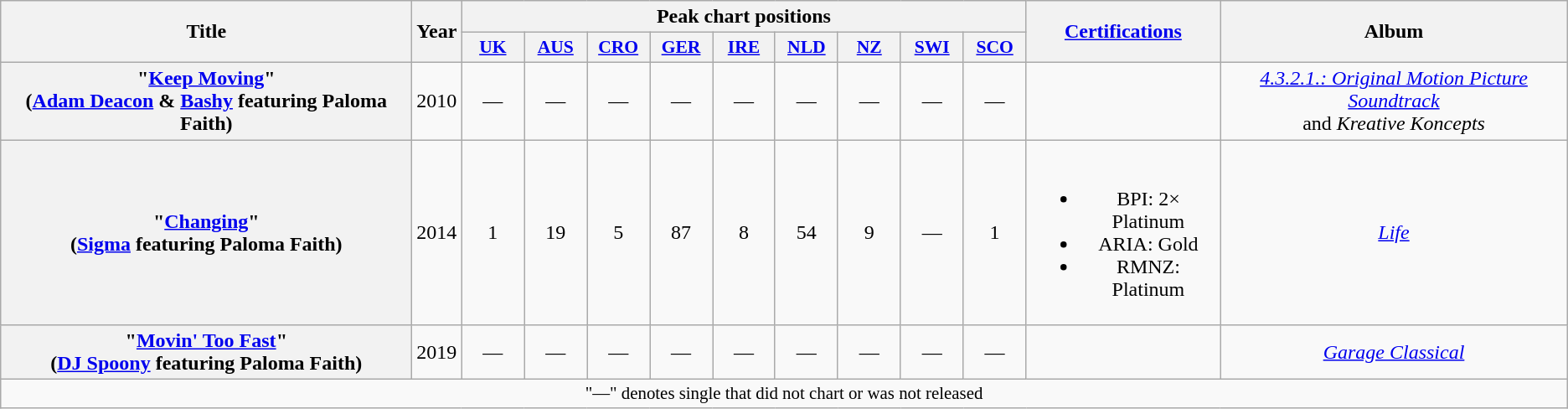<table class="wikitable plainrowheaders" style="text-align:center;">
<tr>
<th scope="col" rowspan="2" style="width:20em;">Title</th>
<th scope="col" rowspan="2" style="width:1em;">Year</th>
<th scope="col" colspan="9">Peak chart positions</th>
<th scope="col" rowspan="2"><a href='#'>Certifications</a></th>
<th scope="col" rowspan="2">Album</th>
</tr>
<tr>
<th scope="col" style="width:3em;font-size:90%;"><a href='#'>UK</a><br></th>
<th scope="col" style="width:3em;font-size:90%;"><a href='#'>AUS</a><br></th>
<th scope="col" style="width:3em;font-size:90%;"><a href='#'>CRO</a><br></th>
<th scope="col" style="width:3em;font-size:90%;"><a href='#'>GER</a><br></th>
<th scope="col" style="width:3em;font-size:90%;"><a href='#'>IRE</a><br></th>
<th scope="col" style="width:3em;font-size:90%;"><a href='#'>NLD</a><br></th>
<th scope="col" style="width:3em;font-size:90%;"><a href='#'>NZ</a><br></th>
<th scope="col" style="width:3em;font-size:90%;"><a href='#'>SWI</a><br></th>
<th scope="col" style="width:3em;font-size:90%;"><a href='#'>SCO</a><br></th>
</tr>
<tr>
<th scope="row">"<a href='#'>Keep Moving</a>"<br><span>(<a href='#'>Adam Deacon</a> & <a href='#'>Bashy</a> featuring Paloma Faith)</span></th>
<td>2010</td>
<td>—</td>
<td>—</td>
<td>—</td>
<td>—</td>
<td>—</td>
<td>—</td>
<td>—</td>
<td>—</td>
<td>—</td>
<td></td>
<td><em><a href='#'>4.3.2.1.: Original Motion Picture Soundtrack</a></em><br>and <em>Kreative Koncepts</em></td>
</tr>
<tr>
<th scope="row">"<a href='#'>Changing</a>"<br><span>(<a href='#'>Sigma</a> featuring Paloma Faith)</span></th>
<td>2014</td>
<td>1</td>
<td>19</td>
<td>5</td>
<td>87</td>
<td>8</td>
<td>54</td>
<td>9</td>
<td>—</td>
<td>1</td>
<td><br><ul><li>BPI: 2× Platinum</li><li>ARIA: Gold</li><li>RMNZ: Platinum</li></ul></td>
<td><em><a href='#'>Life</a></em></td>
</tr>
<tr>
<th scope="row">"<a href='#'>Movin' Too Fast</a>"<br><span>(<a href='#'>DJ Spoony</a> featuring Paloma Faith)</span></th>
<td>2019</td>
<td>—</td>
<td>—</td>
<td>—</td>
<td>—</td>
<td>—</td>
<td>—</td>
<td>—</td>
<td>—</td>
<td>—</td>
<td></td>
<td><em><a href='#'>Garage Classical</a></em></td>
</tr>
<tr>
<td colspan="14" style="font-size:87%;">"—" denotes single that did not chart or was not released</td>
</tr>
</table>
